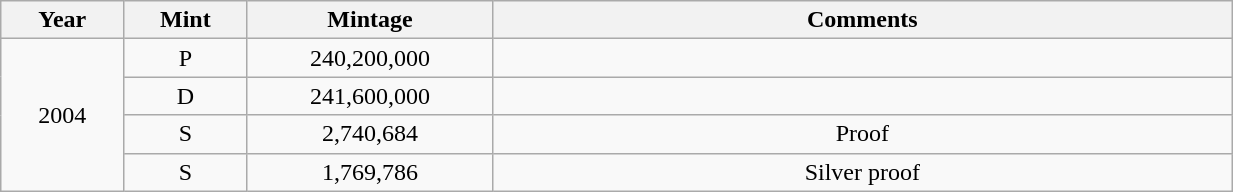<table class="wikitable sortable" style="min-width:65%; text-align:center;">
<tr>
<th width="10%">Year</th>
<th width="10%">Mint</th>
<th width="20%">Mintage</th>
<th width="60%">Comments</th>
</tr>
<tr>
<td rowspan="4">2004</td>
<td>P</td>
<td>240,200,000</td>
<td></td>
</tr>
<tr>
<td>D</td>
<td>241,600,000</td>
<td></td>
</tr>
<tr>
<td>S</td>
<td>2,740,684</td>
<td>Proof</td>
</tr>
<tr>
<td>S</td>
<td>1,769,786</td>
<td>Silver proof</td>
</tr>
</table>
